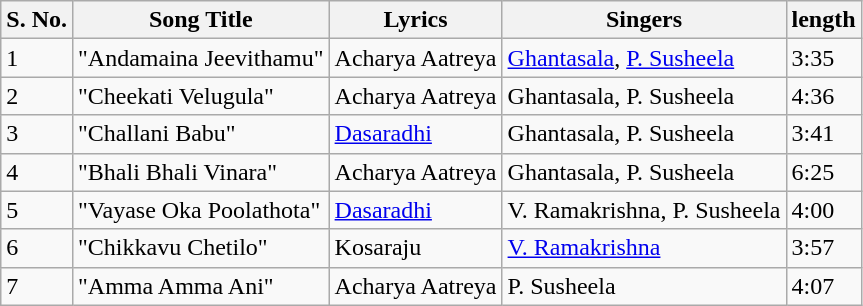<table class="wikitable">
<tr>
<th>S. No.</th>
<th>Song Title</th>
<th>Lyrics</th>
<th>Singers</th>
<th>length</th>
</tr>
<tr>
<td>1</td>
<td>"Andamaina Jeevithamu"</td>
<td>Acharya Aatreya</td>
<td><a href='#'>Ghantasala</a>, <a href='#'>P. Susheela</a></td>
<td>3:35</td>
</tr>
<tr>
<td>2</td>
<td>"Cheekati Velugula"</td>
<td>Acharya Aatreya</td>
<td>Ghantasala, P. Susheela</td>
<td>4:36</td>
</tr>
<tr>
<td>3</td>
<td>"Challani Babu"</td>
<td><a href='#'>Dasaradhi</a></td>
<td>Ghantasala, P. Susheela</td>
<td>3:41</td>
</tr>
<tr>
<td>4</td>
<td>"Bhali Bhali Vinara"</td>
<td>Acharya Aatreya</td>
<td>Ghantasala, P. Susheela</td>
<td>6:25</td>
</tr>
<tr>
<td>5</td>
<td>"Vayase Oka Poolathota"</td>
<td><a href='#'>Dasaradhi</a></td>
<td>V. Ramakrishna, P. Susheela</td>
<td>4:00</td>
</tr>
<tr>
<td>6</td>
<td>"Chikkavu Chetilo"</td>
<td>Kosaraju</td>
<td><a href='#'>V. Ramakrishna</a></td>
<td>3:57</td>
</tr>
<tr>
<td>7</td>
<td>"Amma Amma Ani"</td>
<td>Acharya Aatreya</td>
<td>P. Susheela</td>
<td>4:07</td>
</tr>
</table>
